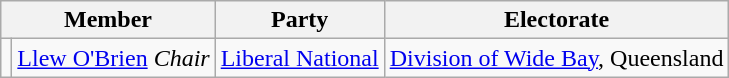<table class="wikitable sortable" class="wikitable mw-collapsible mw-collapsed" style=text-align:center;>
<tr>
<th scope="col" colspan="2">Member</th>
<th scope="col">Party</th>
<th scope="col">Electorate</th>
</tr>
<tr>
<td></td>
<td><a href='#'>Llew O'Brien</a> <em>Chair</em></td>
<td><a href='#'>Liberal National</a></td>
<td><a href='#'>Division of Wide Bay</a>, Queensland</td>
</tr>
</table>
